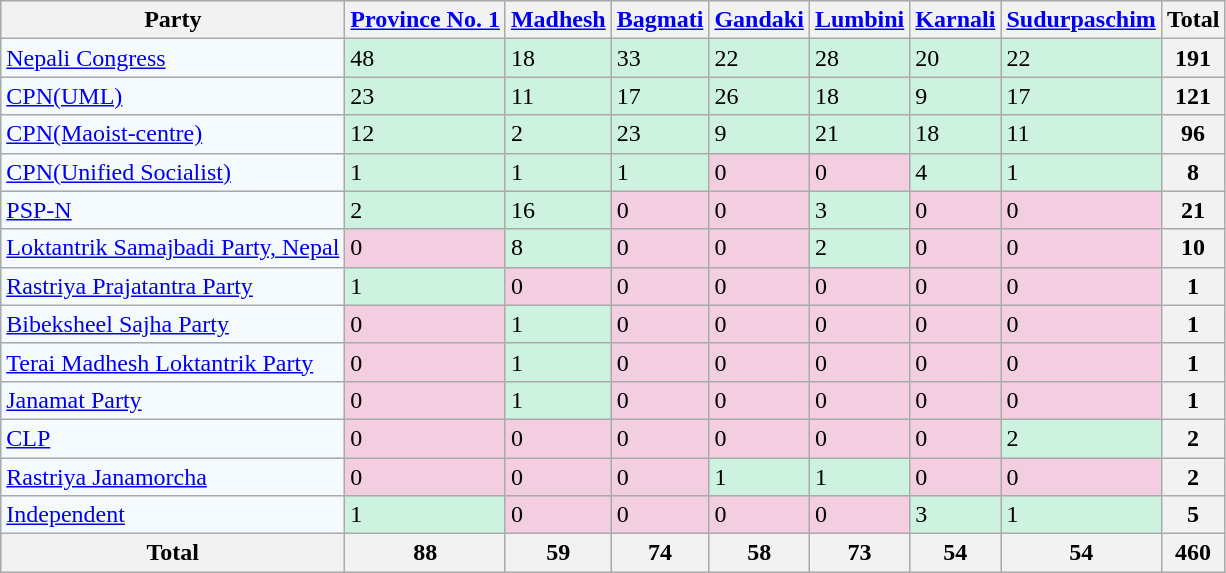<table class="wikitable sortable" style="background: #CEF2E0;">
<tr>
<th>Party</th>
<th><a href='#'>Province No. 1</a></th>
<th><a href='#'>Madhesh</a></th>
<th><a href='#'>Bagmati</a></th>
<th><a href='#'>Gandaki</a></th>
<th><a href='#'>Lumbini</a></th>
<th><a href='#'>Karnali</a></th>
<th><a href='#'>Sudurpaschim</a></th>
<th>Total</th>
</tr>
<tr>
<td style="background:#F5FAFF;"><a href='#'>Nepali Congress</a></td>
<td>48</td>
<td>18</td>
<td>33</td>
<td>22</td>
<td>28</td>
<td>20</td>
<td>22</td>
<th>191</th>
</tr>
<tr>
<td style="background:#F5FAFF;"><a href='#'>CPN(UML)</a></td>
<td>23</td>
<td>11</td>
<td>17</td>
<td>26</td>
<td>18</td>
<td>9</td>
<td>17</td>
<th>121</th>
</tr>
<tr>
<td style="background:#F5FAFF;"><a href='#'>CPN(Maoist-centre)</a></td>
<td>12</td>
<td>2</td>
<td>23</td>
<td>9</td>
<td>21</td>
<td>18</td>
<td>11</td>
<th>96</th>
</tr>
<tr>
<td style="background:#F5FAFF;"><a href='#'>CPN(Unified Socialist)</a></td>
<td>1</td>
<td>1</td>
<td>1</td>
<td style="background: #F2CEE0;">0</td>
<td style="background: #F2CEE0;">0</td>
<td>4</td>
<td>1</td>
<th>8</th>
</tr>
<tr>
<td style="background:#F5FAFF;"><a href='#'>PSP-N</a></td>
<td>2</td>
<td>16</td>
<td style="background: #F2CEE0;">0</td>
<td style="background: #F2CEE0;">0</td>
<td>3</td>
<td style="background: #F2CEE0;">0</td>
<td style="background: #F2CEE0;">0</td>
<th>21</th>
</tr>
<tr>
<td style="background:#F5FAFF;"><a href='#'>Loktantrik Samajbadi Party, Nepal</a></td>
<td style="background: #F2CEE0;">0</td>
<td>8</td>
<td style="background: #F2CEE0;">0</td>
<td style="background: #F2CEE0;">0</td>
<td>2</td>
<td style="background: #F2CEE0;">0</td>
<td style="background: #F2CEE0;">0</td>
<th>10</th>
</tr>
<tr>
<td style="background:#F5FAFF;"><a href='#'>Rastriya Prajatantra Party</a></td>
<td>1</td>
<td style="background: #F2CEE0;">0</td>
<td style="background: #F2CEE0;">0</td>
<td style="background: #F2CEE0;">0</td>
<td style="background: #F2CEE0;">0</td>
<td style="background: #F2CEE0;">0</td>
<td style="background: #F2CEE0;">0</td>
<th>1</th>
</tr>
<tr>
<td style="background:#F5FAFF;"><a href='#'>Bibeksheel Sajha Party</a></td>
<td style="background: #F2CEE0;">0</td>
<td>1</td>
<td style="background: #F2CEE0;">0</td>
<td style="background: #F2CEE0;">0</td>
<td style="background: #F2CEE0;">0</td>
<td style="background: #F2CEE0;">0</td>
<td style="background: #F2CEE0;">0</td>
<th>1</th>
</tr>
<tr>
<td style="background:#F5FAFF;"><a href='#'>Terai Madhesh Loktantrik Party</a></td>
<td style="background: #F2CEE0;">0</td>
<td>1</td>
<td style="background: #F2CEE0;">0</td>
<td style="background: #F2CEE0;">0</td>
<td style="background: #F2CEE0;">0</td>
<td style="background: #F2CEE0;">0</td>
<td style="background: #F2CEE0;">0</td>
<th>1</th>
</tr>
<tr>
<td style="background:#F5FAFF;"><a href='#'>Janamat Party</a></td>
<td style="background: #F2CEE0;">0</td>
<td>1</td>
<td style="background: #F2CEE0;">0</td>
<td style="background: #F2CEE0;">0</td>
<td style="background: #F2CEE0;">0</td>
<td style="background: #F2CEE0;">0</td>
<td style="background: #F2CEE0;">0</td>
<th>1</th>
</tr>
<tr>
<td style="background:#F5FAFF;"><a href='#'>CLP</a></td>
<td style="background: #F2CEE0;">0</td>
<td style="background: #F2CEE0;">0</td>
<td style="background: #F2CEE0;">0</td>
<td style="background: #F2CEE0;">0</td>
<td style="background: #F2CEE0;">0</td>
<td style="background: #F2CEE0;">0</td>
<td>2</td>
<th>2</th>
</tr>
<tr>
<td style="background:#F5FAFF;"><a href='#'>Rastriya Janamorcha</a></td>
<td style="background: #F2CEE0;">0</td>
<td style="background: #F2CEE0;">0</td>
<td style="background: #F2CEE0;">0</td>
<td>1</td>
<td>1</td>
<td style="background: #F2CEE0;">0</td>
<td style="background: #F2CEE0;">0</td>
<th>2</th>
</tr>
<tr>
<td style="background:#F5FAFF;"><a href='#'>Independent</a></td>
<td>1</td>
<td style="background: #F2CEE0;">0</td>
<td style="background: #F2CEE0;">0</td>
<td style="background: #F2CEE0;">0</td>
<td style="background: #F2CEE0;">0</td>
<td>3</td>
<td>1</td>
<th>5</th>
</tr>
<tr>
<th>Total</th>
<th>88</th>
<th>59</th>
<th>74</th>
<th>58</th>
<th>73</th>
<th>54</th>
<th>54</th>
<th>460</th>
</tr>
</table>
